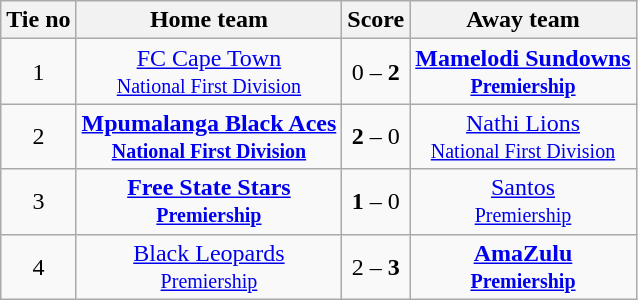<table class="wikitable" style="text-align: center">
<tr>
<th>Tie no</th>
<th>Home team</th>
<th>Score</th>
<th>Away team</th>
</tr>
<tr>
<td>1</td>
<td><a href='#'>FC Cape Town</a> <br> <small><a href='#'>National First Division</a></small></td>
<td>0 – <strong>2</strong></td>
<td><strong><a href='#'>Mamelodi Sundowns</a></strong> <br><strong><small><a href='#'>Premiership</a></small></strong></td>
</tr>
<tr>
<td>2</td>
<td><strong><a href='#'>Mpumalanga Black Aces</a></strong> <br> <strong><small><a href='#'>National First Division</a></small> </strong></td>
<td><strong>2</strong> – 0</td>
<td><a href='#'>Nathi Lions</a> <br> <small><a href='#'>National First Division</a></small></td>
</tr>
<tr>
<td>3</td>
<td><strong><a href='#'>Free State Stars</a></strong> <br> <strong><small><a href='#'>Premiership</a></small></strong></td>
<td><strong>1</strong> – 0</td>
<td><a href='#'>Santos</a> <br> <small><a href='#'>Premiership</a></small></td>
</tr>
<tr>
<td>4</td>
<td><a href='#'>Black Leopards</a> <br> <small><a href='#'>Premiership</a></small></td>
<td>2 – <strong>3</strong></td>
<td><strong><a href='#'>AmaZulu</a></strong> <br> <strong><small><a href='#'>Premiership</a></small></strong></td>
</tr>
</table>
